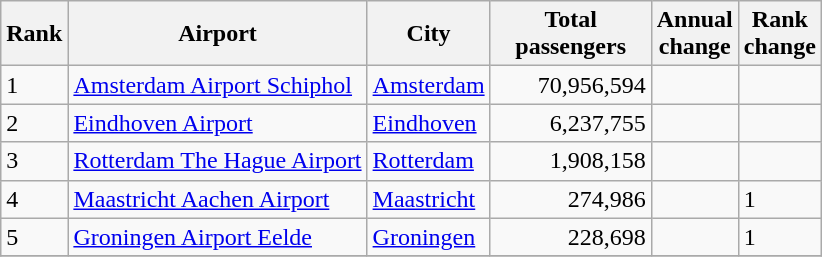<table class="wikitable">
<tr>
<th>Rank</th>
<th>Airport</th>
<th>City</th>
<th style="width:100px">Total<br>passengers</th>
<th>Annual<br>change</th>
<th>Rank<br>change</th>
</tr>
<tr>
<td>1</td>
<td><a href='#'>Amsterdam Airport Schiphol</a></td>
<td><a href='#'>Amsterdam</a></td>
<td align="right">70,956,594</td>
<td></td>
<td></td>
</tr>
<tr>
<td>2</td>
<td><a href='#'>Eindhoven Airport</a></td>
<td><a href='#'>Eindhoven</a></td>
<td align="right">6,237,755</td>
<td></td>
<td></td>
</tr>
<tr>
<td>3</td>
<td><a href='#'>Rotterdam The Hague Airport</a></td>
<td><a href='#'>Rotterdam</a></td>
<td align="right">1,908,158</td>
<td></td>
<td></td>
</tr>
<tr>
<td>4</td>
<td><a href='#'>Maastricht Aachen Airport</a></td>
<td><a href='#'>Maastricht</a></td>
<td align="right">274,986</td>
<td></td>
<td> 1</td>
</tr>
<tr>
<td>5</td>
<td><a href='#'>Groningen Airport Eelde</a></td>
<td><a href='#'>Groningen</a></td>
<td align="right">228,698</td>
<td></td>
<td> 1</td>
</tr>
<tr>
</tr>
</table>
